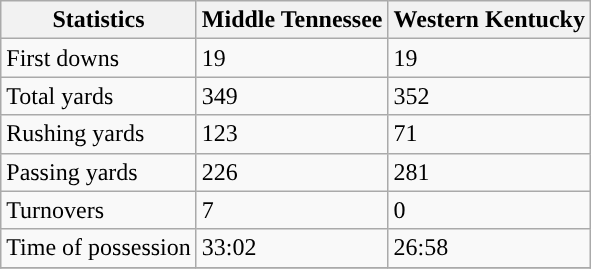<table class="wikitable">
<tr>
<th>Statistics</th>
<th>Middle Tennessee</th>
<th>Western Kentucky</th>
</tr>
<tr>
<td>First downs</td>
<td>19</td>
<td>19</td>
</tr>
<tr>
<td>Total yards</td>
<td>349</td>
<td>352</td>
</tr>
<tr>
<td>Rushing yards</td>
<td>123</td>
<td>71</td>
</tr>
<tr>
<td>Passing yards</td>
<td>226</td>
<td>281</td>
</tr>
<tr>
<td>Turnovers</td>
<td>7</td>
<td>0</td>
</tr>
<tr>
<td>Time of possession</td>
<td>33:02</td>
<td>26:58</td>
</tr>
<tr>
</tr>
</table>
